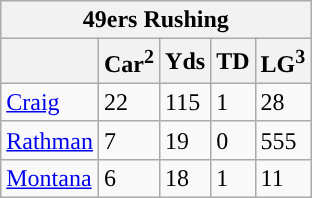<table class="wikitable">
<tr>
<th colspan="5">49ers Rushing</th>
</tr>
<tr>
<th></th>
<th>Car<sup>2</sup></th>
<th>Yds</th>
<th>TD</th>
<th>LG<sup>3</sup></th>
</tr>
<tr>
<td><a href='#'>Craig</a></td>
<td>22</td>
<td>115</td>
<td>1</td>
<td>28</td>
</tr>
<tr>
<td><a href='#'>Rathman</a></td>
<td>7</td>
<td>19</td>
<td>0</td>
<td>555</td>
</tr>
<tr>
<td><a href='#'>Montana</a></td>
<td>6</td>
<td>18</td>
<td>1</td>
<td>11</td>
</tr>
</table>
